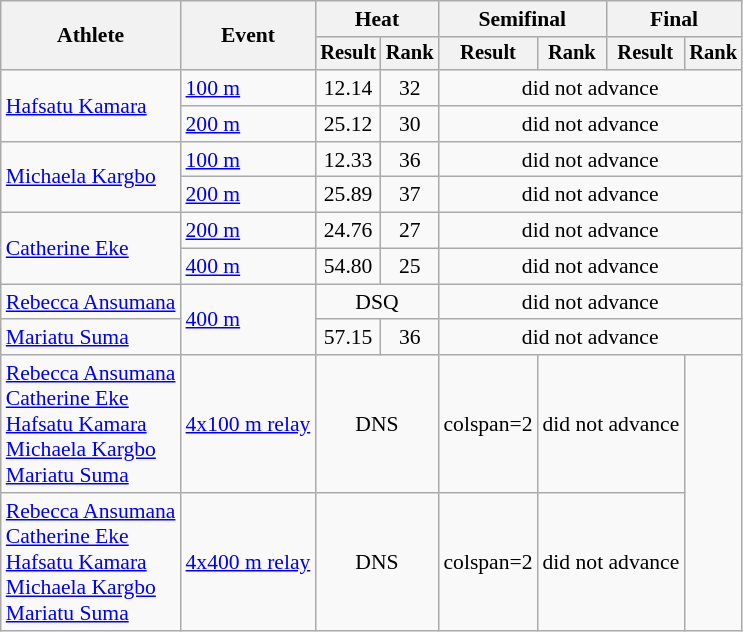<table class="wikitable" style="font-size:90%">
<tr>
<th rowspan=2>Athlete</th>
<th rowspan=2>Event</th>
<th colspan=2>Heat</th>
<th colspan=2>Semifinal</th>
<th colspan=2>Final</th>
</tr>
<tr style="font-size:95%">
<th>Result</th>
<th>Rank</th>
<th>Result</th>
<th>Rank</th>
<th>Result</th>
<th>Rank</th>
</tr>
<tr align=center>
<td align=left rowspan=2><a href='#'>Hafsatu Kamara</a></td>
<td align=left><a href='#'>100 m</a></td>
<td>12.14</td>
<td>32</td>
<td colspan=4>did not advance</td>
</tr>
<tr align=center>
<td align=left><a href='#'>200 m</a></td>
<td>25.12</td>
<td>30</td>
<td colspan=4>did not advance</td>
</tr>
<tr align=center>
<td align=left rowspan=2><a href='#'>Michaela Kargbo</a></td>
<td align=left><a href='#'>100 m</a></td>
<td>12.33</td>
<td>36</td>
<td colspan=4>did not advance</td>
</tr>
<tr align=center>
<td align=left><a href='#'>200 m</a></td>
<td>25.89</td>
<td>37</td>
<td colspan=4>did not advance</td>
</tr>
<tr align=center>
<td align=left rowspan=2><a href='#'>Catherine Eke</a></td>
<td align=left><a href='#'>200 m</a></td>
<td>24.76</td>
<td>27</td>
<td colspan=4>did not advance</td>
</tr>
<tr align=center>
<td align=left><a href='#'>400 m</a></td>
<td>54.80</td>
<td>25</td>
<td colspan=4>did not advance</td>
</tr>
<tr align=center>
<td align=left><a href='#'>Rebecca Ansumana</a></td>
<td align=left rowspan=2><a href='#'>400 m</a></td>
<td colspan=2>DSQ</td>
<td colspan=4>did not advance</td>
</tr>
<tr align=center>
<td align=left><a href='#'>Mariatu Suma</a></td>
<td>57.15</td>
<td>36</td>
<td colspan=4>did not advance</td>
</tr>
<tr align=center>
<td align=left><a href='#'>Rebecca Ansumana</a><br><a href='#'>Catherine Eke</a><br><a href='#'>Hafsatu Kamara</a><br><a href='#'>Michaela Kargbo</a><br><a href='#'>Mariatu Suma</a></td>
<td align=left><a href='#'>4x100 m relay</a></td>
<td colspan=2>DNS</td>
<td>colspan=2 </td>
<td colspan=2>did not advance</td>
</tr>
<tr align=center>
<td align=left><a href='#'>Rebecca Ansumana</a><br><a href='#'>Catherine Eke</a><br><a href='#'>Hafsatu Kamara</a><br><a href='#'>Michaela Kargbo</a><br><a href='#'>Mariatu Suma</a></td>
<td align=left><a href='#'>4x400 m relay</a></td>
<td colspan=2>DNS</td>
<td>colspan=2 </td>
<td colspan=2>did not advance</td>
</tr>
</table>
